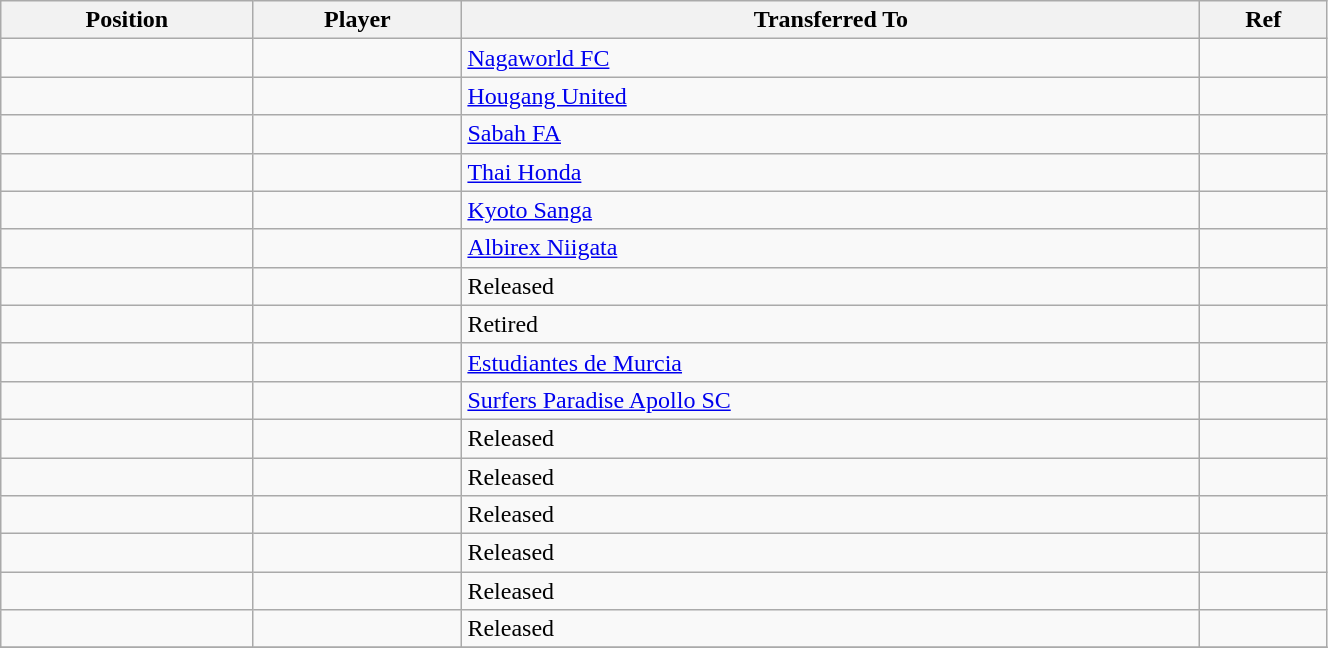<table class="wikitable sortable" style="width:70%; text-align:center; font-size:100%; text-align:left;">
<tr>
<th><strong>Position</strong></th>
<th><strong>Player</strong></th>
<th><strong>Transferred To</strong></th>
<th><strong>Ref</strong></th>
</tr>
<tr>
<td></td>
<td></td>
<td> <a href='#'>Nagaworld FC</a></td>
<td></td>
</tr>
<tr>
<td></td>
<td></td>
<td> <a href='#'>Hougang United</a></td>
<td></td>
</tr>
<tr>
<td></td>
<td></td>
<td> <a href='#'>Sabah FA</a></td>
<td></td>
</tr>
<tr>
<td></td>
<td></td>
<td> <a href='#'>Thai Honda</a></td>
<td></td>
</tr>
<tr>
<td></td>
<td></td>
<td> <a href='#'>Kyoto Sanga</a></td>
<td></td>
</tr>
<tr>
<td></td>
<td></td>
<td> <a href='#'>Albirex Niigata</a></td>
<td></td>
</tr>
<tr>
<td></td>
<td></td>
<td>Released</td>
<td></td>
</tr>
<tr>
<td></td>
<td></td>
<td>Retired</td>
<td></td>
</tr>
<tr>
<td></td>
<td></td>
<td> <a href='#'>Estudiantes de Murcia</a></td>
<td></td>
</tr>
<tr>
<td></td>
<td></td>
<td> <a href='#'>Surfers Paradise Apollo SC</a></td>
<td></td>
</tr>
<tr>
<td></td>
<td></td>
<td>Released</td>
<td></td>
</tr>
<tr>
<td></td>
<td></td>
<td>Released</td>
<td></td>
</tr>
<tr>
<td></td>
<td></td>
<td>Released</td>
<td></td>
</tr>
<tr>
<td></td>
<td></td>
<td>Released</td>
<td></td>
</tr>
<tr>
<td></td>
<td></td>
<td>Released</td>
<td></td>
</tr>
<tr>
<td></td>
<td></td>
<td>Released</td>
<td></td>
</tr>
<tr>
</tr>
</table>
